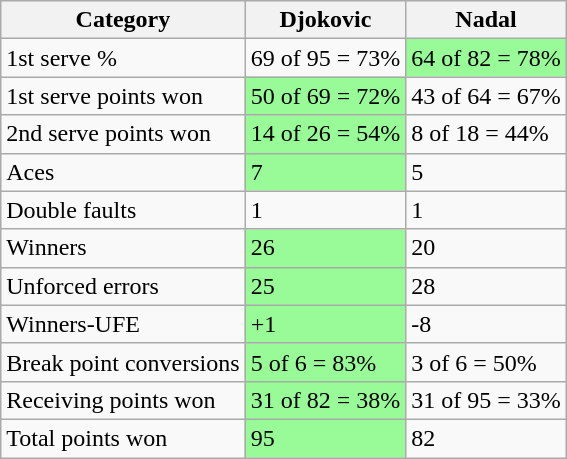<table class="wikitable">
<tr>
<th>Category</th>
<th>Djokovic</th>
<th>Nadal</th>
</tr>
<tr>
<td>1st serve %</td>
<td>69 of 95 = 73%</td>
<td bgcolor=98FB98>64 of 82 = 78%</td>
</tr>
<tr>
<td>1st serve points won</td>
<td bgcolor=98FB98>50 of 69 = 72%</td>
<td>43 of 64 = 67%</td>
</tr>
<tr>
<td>2nd serve points won</td>
<td bgcolor=98FB98>14 of 26 = 54%</td>
<td>8 of 18 = 44%</td>
</tr>
<tr>
<td>Aces</td>
<td bgcolor=98FB98>7</td>
<td>5</td>
</tr>
<tr>
<td>Double faults</td>
<td>1</td>
<td>1</td>
</tr>
<tr>
<td>Winners</td>
<td bgcolor=98FB98>26</td>
<td>20</td>
</tr>
<tr>
<td>Unforced errors</td>
<td bgcolor=98FB98>25</td>
<td>28</td>
</tr>
<tr>
<td>Winners-UFE</td>
<td bgcolor=98FB98>+1</td>
<td>-8</td>
</tr>
<tr>
<td>Break point conversions</td>
<td bgcolor=98FB98>5 of 6 = 83%</td>
<td>3 of 6 = 50%</td>
</tr>
<tr>
<td>Receiving points won</td>
<td bgcolor=98FB98>31 of 82 = 38%</td>
<td>31 of 95 = 33%</td>
</tr>
<tr>
<td>Total points won</td>
<td bgcolor=98FB98>95</td>
<td>82</td>
</tr>
</table>
